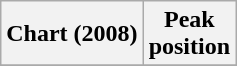<table class="wikitable">
<tr>
<th>Chart (2008)</th>
<th>Peak<br>position</th>
</tr>
<tr>
</tr>
</table>
